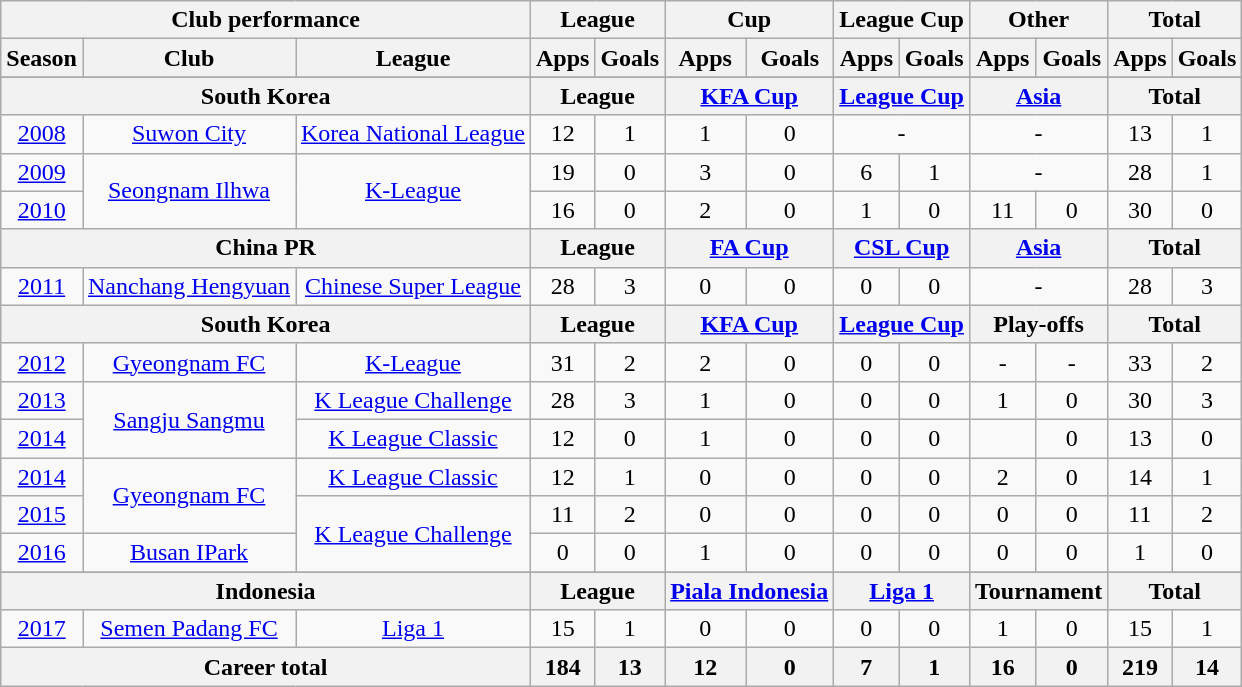<table class="wikitable" style="text-align:center">
<tr>
<th colspan=3>Club performance</th>
<th colspan=2>League</th>
<th colspan=2>Cup</th>
<th colspan=2>League Cup</th>
<th colspan=2>Other</th>
<th colspan=2>Total</th>
</tr>
<tr>
<th>Season</th>
<th>Club</th>
<th>League</th>
<th>Apps</th>
<th>Goals</th>
<th>Apps</th>
<th>Goals</th>
<th>Apps</th>
<th>Goals</th>
<th>Apps</th>
<th>Goals</th>
<th>Apps</th>
<th>Goals</th>
</tr>
<tr>
</tr>
<tr>
<th colspan=3>South Korea</th>
<th colspan=2>League</th>
<th colspan=2><a href='#'>KFA Cup</a></th>
<th colspan=2><a href='#'>League Cup</a></th>
<th colspan=2><a href='#'>Asia</a></th>
<th colspan=2>Total</th>
</tr>
<tr>
<td><a href='#'>2008</a></td>
<td rowspan="1"><a href='#'>Suwon City</a></td>
<td rowspan="1"><a href='#'>Korea National League</a></td>
<td>12</td>
<td>1</td>
<td>1</td>
<td>0</td>
<td colspan="2">-</td>
<td colspan="2">-</td>
<td>13</td>
<td>1</td>
</tr>
<tr>
<td><a href='#'>2009</a></td>
<td rowspan="2"><a href='#'>Seongnam Ilhwa</a></td>
<td rowspan="2"><a href='#'>K-League</a></td>
<td>19</td>
<td>0</td>
<td>3</td>
<td>0</td>
<td>6</td>
<td>1</td>
<td colspan="2">-</td>
<td>28</td>
<td>1</td>
</tr>
<tr>
<td><a href='#'>2010</a></td>
<td>16</td>
<td>0</td>
<td>2</td>
<td>0</td>
<td>1</td>
<td>0</td>
<td>11</td>
<td>0</td>
<td>30</td>
<td>0</td>
</tr>
<tr>
<th colspan=3>China PR</th>
<th colspan=2>League</th>
<th colspan=2><a href='#'>FA Cup</a></th>
<th colspan=2><a href='#'>CSL Cup</a></th>
<th colspan=2><a href='#'>Asia</a></th>
<th colspan=2>Total</th>
</tr>
<tr>
<td><a href='#'>2011</a></td>
<td rowspan="1"><a href='#'>Nanchang Hengyuan</a></td>
<td rowspan="1"><a href='#'>Chinese Super League</a></td>
<td>28</td>
<td>3</td>
<td>0</td>
<td>0</td>
<td>0</td>
<td>0</td>
<td colspan="2">-</td>
<td>28</td>
<td>3</td>
</tr>
<tr>
<th colspan=3>South Korea</th>
<th colspan=2>League</th>
<th colspan=2><a href='#'>KFA Cup</a></th>
<th colspan=2><a href='#'>League Cup</a></th>
<th colspan=2>Play-offs</th>
<th colspan=2>Total</th>
</tr>
<tr>
<td><a href='#'>2012</a></td>
<td rowspan="1"><a href='#'>Gyeongnam FC</a></td>
<td rowspan="1"><a href='#'>K-League</a></td>
<td>31</td>
<td>2</td>
<td>2</td>
<td>0</td>
<td>0</td>
<td>0</td>
<td>-</td>
<td>-</td>
<td>33</td>
<td>2</td>
</tr>
<tr>
<td><a href='#'>2013</a></td>
<td rowspan="2"><a href='#'>Sangju Sangmu</a></td>
<td rowspan="1"><a href='#'>K League Challenge</a></td>
<td>28</td>
<td>3</td>
<td>1</td>
<td>0</td>
<td>0</td>
<td>0</td>
<td>1</td>
<td>0</td>
<td>30</td>
<td>3</td>
</tr>
<tr>
<td><a href='#'>2014</a></td>
<td rowspan="1"><a href='#'>K League Classic</a></td>
<td>12</td>
<td>0</td>
<td>1</td>
<td>0</td>
<td>0</td>
<td>0</td>
<td></td>
<td>0</td>
<td>13</td>
<td>0</td>
</tr>
<tr>
<td><a href='#'>2014</a></td>
<td rowspan="2"><a href='#'>Gyeongnam FC</a></td>
<td rowspan="1"><a href='#'>K League Classic</a></td>
<td>12</td>
<td>1</td>
<td>0</td>
<td>0</td>
<td>0</td>
<td>0</td>
<td>2</td>
<td>0</td>
<td>14</td>
<td>1</td>
</tr>
<tr>
<td><a href='#'>2015</a></td>
<td rowspan="2"><a href='#'>K League Challenge</a></td>
<td>11</td>
<td>2</td>
<td>0</td>
<td>0</td>
<td>0</td>
<td>0</td>
<td>0</td>
<td>0</td>
<td>11</td>
<td>2</td>
</tr>
<tr>
<td><a href='#'>2016</a></td>
<td><a href='#'>Busan IPark</a></td>
<td>0</td>
<td>0</td>
<td>1</td>
<td>0</td>
<td>0</td>
<td>0</td>
<td>0</td>
<td>0</td>
<td>1</td>
<td>0</td>
</tr>
<tr>
</tr>
<tr>
<th colspan=3>Indonesia</th>
<th colspan=2>League</th>
<th colspan=2><a href='#'>Piala Indonesia</a></th>
<th colspan=2><a href='#'>Liga 1</a></th>
<th colspan=2>Tournament</th>
<th colspan=2>Total</th>
</tr>
<tr>
<td><a href='#'>2017</a></td>
<td rowspan="1"><a href='#'>Semen Padang FC</a></td>
<td rowspan="1"><a href='#'>Liga 1</a></td>
<td>15</td>
<td>1</td>
<td>0</td>
<td>0</td>
<td>0</td>
<td>0</td>
<td>1</td>
<td>0</td>
<td>15</td>
<td>1</td>
</tr>
<tr>
<th colspan=3>Career total</th>
<th>184</th>
<th>13</th>
<th>12</th>
<th>0</th>
<th>7</th>
<th>1</th>
<th>16</th>
<th>0</th>
<th>219</th>
<th>14</th>
</tr>
</table>
